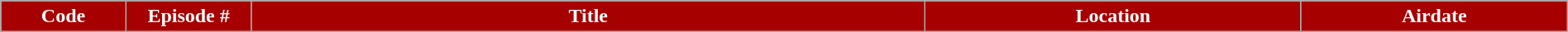<table class="wikitable plainrowheaders" width="100%" style="background:#FFFFFF;">
<tr style="color:white">
<th style="background:#A60000" width=8%>Code</th>
<th style="background:#A60000" width=8%>Episode #</th>
<th style="background:#A60000">Title</th>
<th style="background:#A60000" width=24%>Location</th>
<th style="background:#A60000" width=17%>Airdate<br>











</th>
</tr>
</table>
